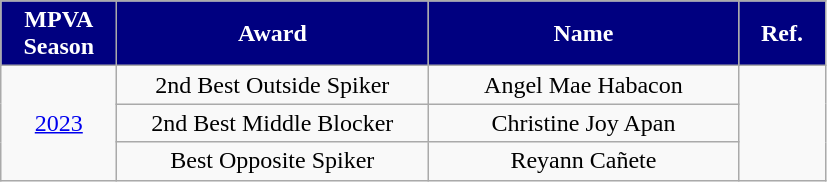<table class="wikitable">
<tr>
<th width=70px style="background:#000080; color:white; text-align: center">MPVA Season</th>
<th width=200px style="background:#000080; color:white">Award</th>
<th width=200px style="background:#000080; color:white">Name</th>
<th width=50px style="background:#000080; color:white; text-align: center">Ref.</th>
</tr>
<tr align=center>
<td rowspan=3><a href='#'>2023</a></td>
<td>2nd Best Outside Spiker</td>
<td>Angel Mae Habacon</td>
<td rowspan=3></td>
</tr>
<tr align=center>
<td>2nd Best Middle Blocker</td>
<td>Christine Joy Apan</td>
</tr>
<tr align=center>
<td>Best Opposite Spiker</td>
<td>Reyann Cañete</td>
</tr>
</table>
